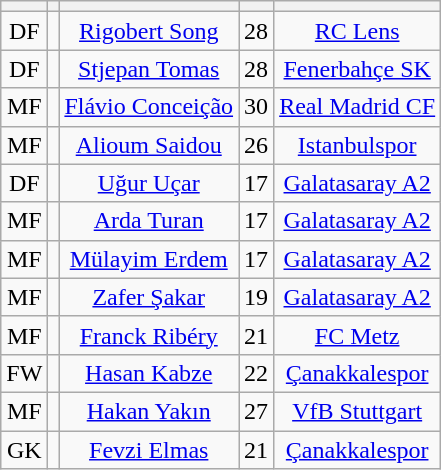<table class="wikitable sortable" style="text-align: center">
<tr>
<th></th>
<th></th>
<th></th>
<th></th>
<th></th>
</tr>
<tr>
<td>DF</td>
<td></td>
<td><a href='#'>Rigobert Song</a></td>
<td>28</td>
<td><a href='#'>RC Lens</a></td>
</tr>
<tr>
<td>DF</td>
<td></td>
<td><a href='#'>Stjepan Tomas</a></td>
<td>28</td>
<td><a href='#'>Fenerbahçe SK</a></td>
</tr>
<tr>
<td>MF</td>
<td></td>
<td><a href='#'>Flávio Conceição</a></td>
<td>30</td>
<td><a href='#'>Real Madrid CF</a></td>
</tr>
<tr>
<td>MF</td>
<td></td>
<td><a href='#'>Alioum Saidou</a></td>
<td>26</td>
<td><a href='#'>Istanbulspor</a></td>
</tr>
<tr>
<td>DF</td>
<td></td>
<td><a href='#'>Uğur Uçar</a></td>
<td>17</td>
<td><a href='#'>Galatasaray A2</a></td>
</tr>
<tr>
<td>MF</td>
<td></td>
<td><a href='#'>Arda Turan</a></td>
<td>17</td>
<td><a href='#'>Galatasaray A2</a></td>
</tr>
<tr>
<td>MF</td>
<td></td>
<td><a href='#'>Mülayim Erdem</a></td>
<td>17</td>
<td><a href='#'>Galatasaray A2</a></td>
</tr>
<tr>
<td>MF</td>
<td></td>
<td><a href='#'>Zafer Şakar</a></td>
<td>19</td>
<td><a href='#'>Galatasaray A2</a></td>
</tr>
<tr>
<td>MF</td>
<td></td>
<td><a href='#'>Franck Ribéry</a></td>
<td>21</td>
<td><a href='#'>FC Metz</a></td>
</tr>
<tr>
<td>FW</td>
<td></td>
<td><a href='#'>Hasan Kabze</a></td>
<td>22</td>
<td><a href='#'>Çanakkalespor</a></td>
</tr>
<tr>
<td>MF</td>
<td></td>
<td><a href='#'>Hakan Yakın</a></td>
<td>27</td>
<td><a href='#'>VfB Stuttgart</a></td>
</tr>
<tr>
<td>GK</td>
<td></td>
<td><a href='#'>Fevzi Elmas</a></td>
<td>21</td>
<td><a href='#'>Çanakkalespor</a></td>
</tr>
</table>
